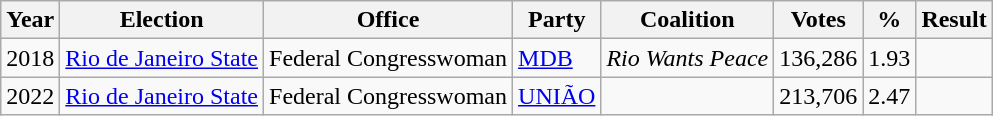<table class="wikitable sortable">
<tr>
<th>Year</th>
<th>Election</th>
<th>Office</th>
<th>Party</th>
<th>Coalition</th>
<th>Votes</th>
<th>%</th>
<th>Result</th>
</tr>
<tr>
<td>2018</td>
<td><a href='#'>Rio de Janeiro State</a></td>
<td>Federal Congresswoman</td>
<td><a href='#'>MDB</a></td>
<td><em>Rio Wants Peace</em><br></td>
<td>136,286</td>
<td>1.93</td>
<td></td>
</tr>
<tr>
<td>2022</td>
<td><a href='#'>Rio de Janeiro State</a></td>
<td>Federal Congresswoman</td>
<td><a href='#'>UNIÃO</a></td>
<td></td>
<td>213,706</td>
<td>2.47</td>
<td></td>
</tr>
</table>
